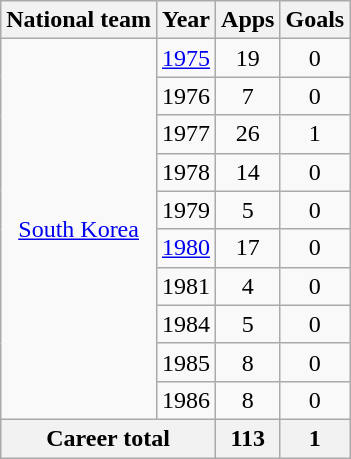<table class="wikitable" style="text-align:center">
<tr>
<th>National team</th>
<th>Year</th>
<th>Apps</th>
<th>Goals</th>
</tr>
<tr>
<td rowspan="10"><a href='#'>South Korea</a></td>
<td><a href='#'>1975</a></td>
<td>19</td>
<td>0</td>
</tr>
<tr>
<td>1976</td>
<td>7</td>
<td>0</td>
</tr>
<tr>
<td>1977</td>
<td>26</td>
<td>1</td>
</tr>
<tr>
<td>1978</td>
<td>14</td>
<td>0</td>
</tr>
<tr>
<td>1979</td>
<td>5</td>
<td>0</td>
</tr>
<tr>
<td><a href='#'>1980</a></td>
<td>17</td>
<td>0</td>
</tr>
<tr>
<td>1981</td>
<td>4</td>
<td>0</td>
</tr>
<tr>
<td>1984</td>
<td>5</td>
<td>0</td>
</tr>
<tr>
<td>1985</td>
<td>8</td>
<td>0</td>
</tr>
<tr>
<td>1986</td>
<td>8</td>
<td>0</td>
</tr>
<tr>
<th colspan="2">Career total</th>
<th>113</th>
<th>1</th>
</tr>
</table>
